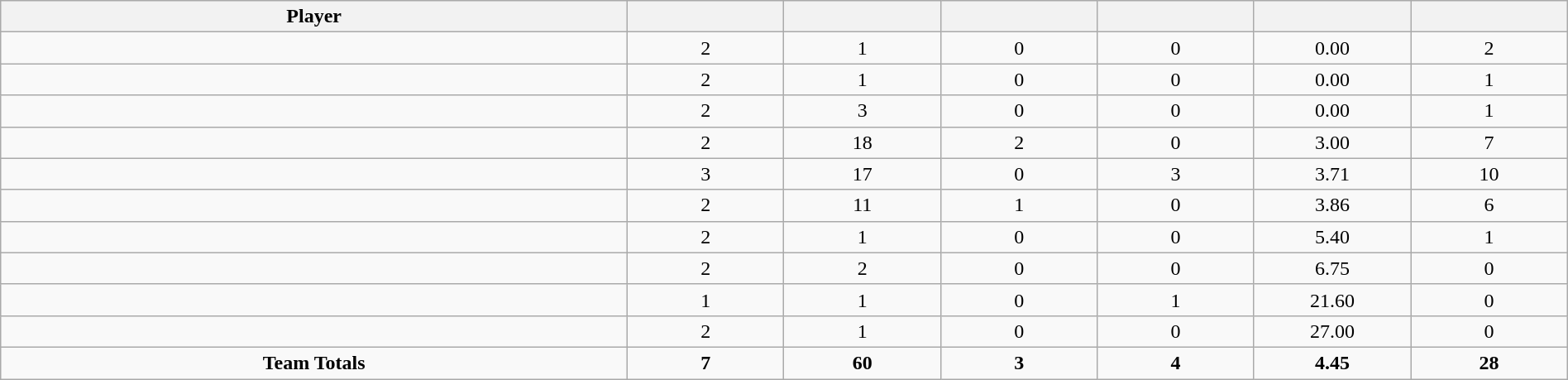<table class="wikitable sortable" style="text-align:center;" width="100%">
<tr>
<th width="40%">Player</th>
<th width="10%"></th>
<th width="10%" data-sort-type="number"></th>
<th width="10%"></th>
<th width="10%"></th>
<th width="10%"></th>
<th width="10%"></th>
</tr>
<tr>
<td></td>
<td>2</td>
<td>1</td>
<td>0</td>
<td>0</td>
<td>0.00</td>
<td>2</td>
</tr>
<tr>
<td></td>
<td>2</td>
<td>1</td>
<td>0</td>
<td>0</td>
<td>0.00</td>
<td>1</td>
</tr>
<tr>
<td></td>
<td>2</td>
<td>3</td>
<td>0</td>
<td>0</td>
<td>0.00</td>
<td>1</td>
</tr>
<tr>
<td></td>
<td>2</td>
<td>18</td>
<td>2</td>
<td>0</td>
<td>3.00</td>
<td>7</td>
</tr>
<tr>
<td></td>
<td>3</td>
<td>17</td>
<td>0</td>
<td>3</td>
<td>3.71</td>
<td>10</td>
</tr>
<tr>
<td></td>
<td>2</td>
<td>11</td>
<td>1</td>
<td>0</td>
<td>3.86</td>
<td>6</td>
</tr>
<tr>
<td></td>
<td>2</td>
<td>1</td>
<td>0</td>
<td>0</td>
<td>5.40</td>
<td>1</td>
</tr>
<tr>
<td></td>
<td>2</td>
<td>2</td>
<td>0</td>
<td>0</td>
<td>6.75</td>
<td>0</td>
</tr>
<tr>
<td></td>
<td>1</td>
<td>1</td>
<td>0</td>
<td>1</td>
<td>21.60</td>
<td>0</td>
</tr>
<tr>
<td></td>
<td>2</td>
<td>1</td>
<td>0</td>
<td>0</td>
<td>27.00</td>
<td>0</td>
</tr>
<tr>
<td><strong>Team Totals</strong></td>
<td><strong>7</strong></td>
<td><strong>60</strong></td>
<td><strong>3</strong></td>
<td><strong>4</strong></td>
<td><strong>4.45</strong></td>
<td><strong>28</strong></td>
</tr>
</table>
